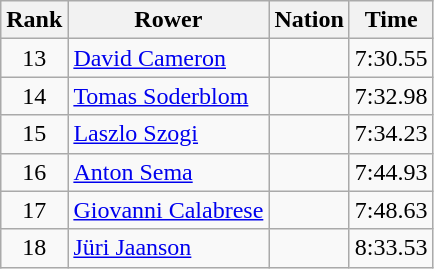<table class="wikitable sortable" style="text-align:center">
<tr>
<th>Rank</th>
<th>Rower</th>
<th>Nation</th>
<th>Time</th>
</tr>
<tr>
<td>13</td>
<td align=left><a href='#'>David Cameron</a></td>
<td align=left></td>
<td>7:30.55</td>
</tr>
<tr>
<td>14</td>
<td align=left><a href='#'>Tomas Soderblom</a></td>
<td align=left></td>
<td>7:32.98</td>
</tr>
<tr>
<td>15</td>
<td align=left><a href='#'>Laszlo Szogi</a></td>
<td align=left></td>
<td>7:34.23</td>
</tr>
<tr>
<td>16</td>
<td align=left><a href='#'>Anton Sema</a></td>
<td align=left></td>
<td>7:44.93</td>
</tr>
<tr>
<td>17</td>
<td align=left><a href='#'>Giovanni Calabrese</a></td>
<td align=left></td>
<td>7:48.63</td>
</tr>
<tr>
<td>18</td>
<td align=left><a href='#'>Jüri Jaanson</a></td>
<td align=left></td>
<td>8:33.53</td>
</tr>
</table>
